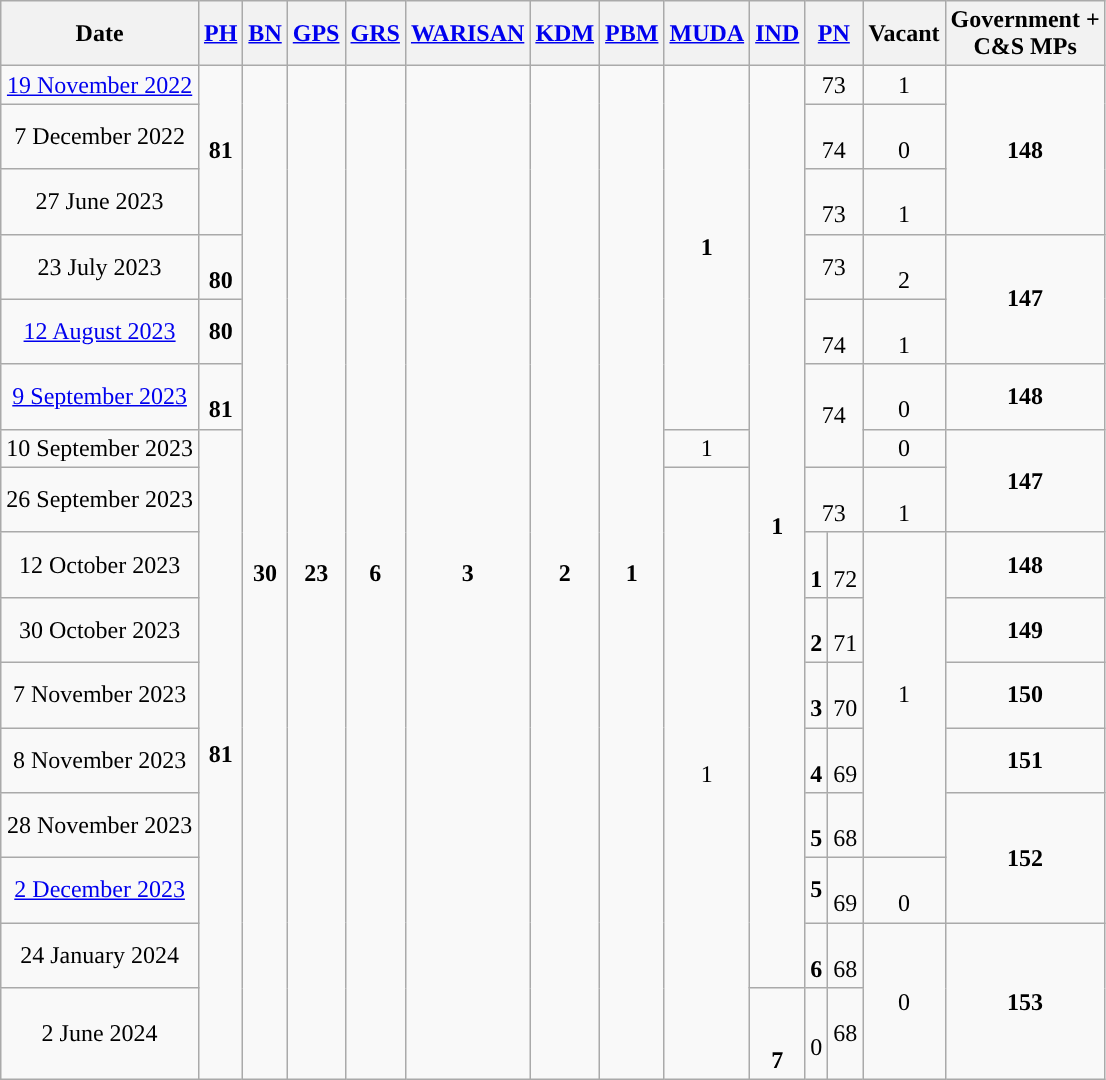<table class="wikitable" style="text-align:center">
<tr>
<th>Date</th>
<th><a href='#'>PH</a></th>
<th><a href='#'>BN</a></th>
<th><a href='#'>GPS</a></th>
<th><a href='#'>GRS</a></th>
<th><a href='#'>WARISAN</a></th>
<th><a href='#'>KDM</a></th>
<th><a href='#'>PBM</a></th>
<th><a href='#'>MUDA</a></th>
<th><a href='#'>IND</a></th>
<th colspan="2"><a href='#'>PN</a></th>
<th>Vacant</th>
<th>Government  + <br> C&S  MPs</th>
</tr>
<tr>
<td><a href='#'>19 November 2022</a></td>
<td rowspan="3"><strong>81</strong></td>
<td rowspan="16"><strong>30</strong></td>
<td rowspan="16"><strong>23</strong></td>
<td rowspan="16"><strong>6</strong></td>
<td rowspan="16"><strong>3</strong></td>
<td rowspan="16"><strong>2</strong></td>
<td rowspan="16"><strong>1</strong></td>
<td rowspan="6"><strong>1</strong></td>
<td rowspan="15"><strong>1</strong> </td>
<td colspan="2">73</td>
<td>1 </td>
<td rowspan="3"><strong>148</strong></td>
</tr>
<tr>
<td>7 December 2022</td>
<td colspan="2"> <br> 74</td>
<td> <br> 0</td>
</tr>
<tr>
<td>27 June 2023</td>
<td colspan="2"> <br> 73</td>
<td> <br> 1</td>
</tr>
<tr>
<td>23 July 2023</td>
<td> <br> <strong>80</strong></td>
<td colspan="2">73</td>
<td> <br> 2</td>
<td rowspan="2"><strong>147</strong></td>
</tr>
<tr>
<td><a href='#'>12 August 2023</a></td>
<td><strong>80</strong></td>
<td colspan="2"> <br> 74</td>
<td> <br> 1</td>
</tr>
<tr>
<td><a href='#'>9 September 2023</a></td>
<td> <br> <strong>81</strong></td>
<td rowspan="2" colspan="2">74</td>
<td> <br> 0</td>
<td><strong>148</strong></td>
</tr>
<tr>
<td>10 September 2023</td>
<td rowspan=10><strong>81</strong></td>
<td>1 <br></td>
<td>0</td>
<td rowspan="2"><strong>147</strong></td>
</tr>
<tr>
<td>26 September 2023</td>
<td rowspan="9">1</td>
<td colspan="2"> <br> 73</td>
<td> <br> 1</td>
</tr>
<tr>
<td>12 October 2023</td>
<td> <br> <strong>1</strong></td>
<td> <br> 72</td>
<td rowspan="5">1</td>
<td><strong>148</strong></td>
</tr>
<tr>
<td>30 October 2023</td>
<td> <br> <strong>2</strong></td>
<td> <br> 71</td>
<td><strong>149</strong></td>
</tr>
<tr>
<td>7 November 2023</td>
<td> <br> <strong>3</strong></td>
<td> <br> 70</td>
<td><strong>150</strong></td>
</tr>
<tr>
<td>8 November 2023</td>
<td> <br> <strong>4</strong></td>
<td> <br> 69</td>
<td><strong>151</strong></td>
</tr>
<tr>
<td>28 November 2023</td>
<td> <br> <strong>5</strong></td>
<td> <br> 68</td>
<td rowspan="2"><strong>152</strong></td>
</tr>
<tr>
<td><a href='#'>2 December 2023</a></td>
<td><strong>5</strong></td>
<td> <br> 69</td>
<td> <br> 0</td>
</tr>
<tr>
<td>24 January 2024</td>
<td> <br> <strong>6</strong></td>
<td> <br> 68</td>
<td rowspan="2">0</td>
<td rowspan="3"><strong>153</strong></td>
</tr>
<tr>
<td>2 June 2024</td>
<td> <br><br><strong>7</strong></td>
<td> <br>0</td>
<td>68</td>
</tr>
</table>
